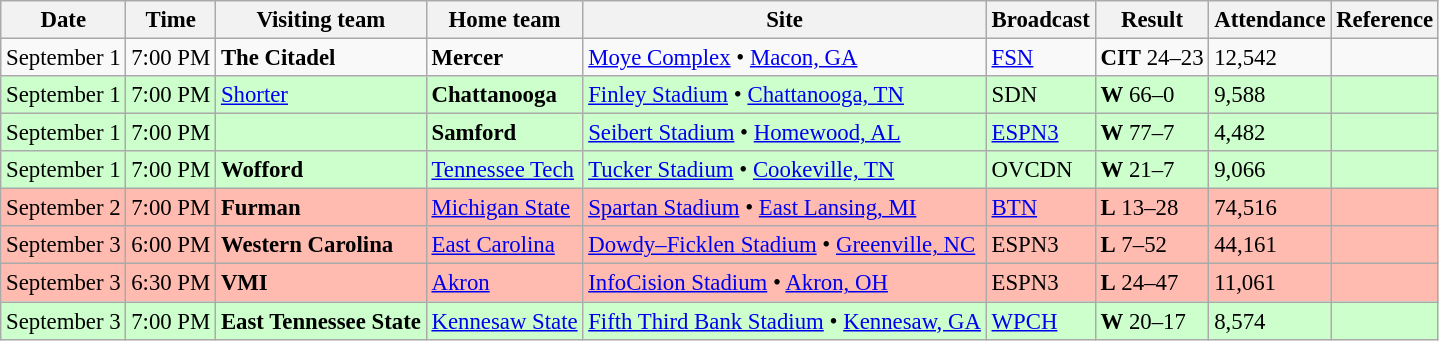<table class="wikitable" style="font-size:95%;">
<tr>
<th>Date</th>
<th>Time</th>
<th>Visiting team</th>
<th>Home team</th>
<th>Site</th>
<th>Broadcast</th>
<th>Result</th>
<th>Attendance</th>
<th class="unsortable">Reference</th>
</tr>
<tr>
<td>September 1</td>
<td>7:00 PM</td>
<td><strong>The Citadel</strong></td>
<td><strong>Mercer</strong></td>
<td><a href='#'>Moye Complex</a> • <a href='#'>Macon, GA</a></td>
<td><a href='#'>FSN</a></td>
<td><strong>CIT</strong> 24–23</td>
<td>12,542</td>
<td></td>
</tr>
<tr bgcolor=ccffcc>
<td>September 1</td>
<td>7:00 PM</td>
<td><a href='#'>Shorter</a></td>
<td><strong>Chattanooga</strong></td>
<td><a href='#'>Finley Stadium</a> • <a href='#'>Chattanooga, TN</a></td>
<td>SDN</td>
<td><strong>W</strong> 66–0</td>
<td>9,588</td>
<td></td>
</tr>
<tr bgcolor=ccffcc>
<td>September 1</td>
<td>7:00 PM</td>
<td></td>
<td><strong>Samford</strong></td>
<td><a href='#'>Seibert Stadium</a> • <a href='#'>Homewood, AL</a></td>
<td><a href='#'>ESPN3</a></td>
<td><strong>W</strong> 77–7</td>
<td>4,482</td>
<td></td>
</tr>
<tr bgcolor=ccffcc>
<td>September 1</td>
<td>7:00 PM</td>
<td><strong>Wofford</strong></td>
<td><a href='#'>Tennessee Tech</a></td>
<td><a href='#'>Tucker Stadium</a> • <a href='#'>Cookeville, TN</a></td>
<td>OVCDN</td>
<td><strong>W</strong> 21–7</td>
<td>9,066</td>
<td></td>
</tr>
<tr bgcolor=ffbbb>
<td>September 2</td>
<td>7:00 PM</td>
<td><strong>Furman</strong></td>
<td><a href='#'>Michigan State</a></td>
<td><a href='#'>Spartan Stadium</a> • <a href='#'>East Lansing, MI</a></td>
<td><a href='#'>BTN</a></td>
<td><strong>L</strong> 13–28</td>
<td>74,516</td>
<td></td>
</tr>
<tr bgcolor=ffbbb>
<td>September 3</td>
<td>6:00 PM</td>
<td><strong>Western Carolina</strong></td>
<td><a href='#'>East Carolina</a></td>
<td><a href='#'>Dowdy–Ficklen Stadium</a> • <a href='#'>Greenville, NC</a></td>
<td>ESPN3</td>
<td><strong>L</strong> 7–52</td>
<td>44,161</td>
<td></td>
</tr>
<tr bgcolor=ffbbb>
<td>September 3</td>
<td>6:30 PM</td>
<td><strong>VMI</strong></td>
<td><a href='#'>Akron</a></td>
<td><a href='#'>InfoCision Stadium</a> • <a href='#'>Akron, OH</a></td>
<td>ESPN3</td>
<td><strong>L</strong> 24–47</td>
<td>11,061</td>
<td></td>
</tr>
<tr bgcolor=ccffcc>
<td>September 3</td>
<td>7:00 PM</td>
<td><strong>East Tennessee State</strong></td>
<td><a href='#'>Kennesaw State</a></td>
<td><a href='#'>Fifth Third Bank Stadium</a> • <a href='#'>Kennesaw, GA</a></td>
<td><a href='#'>WPCH</a></td>
<td><strong>W</strong> 20–17</td>
<td>8,574</td>
<td></td>
</tr>
</table>
